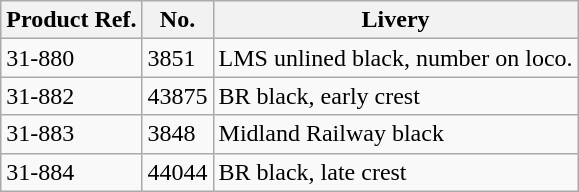<table class="wikitable">
<tr>
<th>Product Ref.</th>
<th>No.</th>
<th>Livery</th>
</tr>
<tr>
<td>31-880</td>
<td>3851</td>
<td>LMS unlined black, number on loco.</td>
</tr>
<tr>
<td>31-882</td>
<td>43875</td>
<td>BR black, early crest</td>
</tr>
<tr>
<td>31-883</td>
<td>3848</td>
<td>Midland Railway black</td>
</tr>
<tr>
<td>31-884</td>
<td>44044</td>
<td>BR black, late crest</td>
</tr>
</table>
